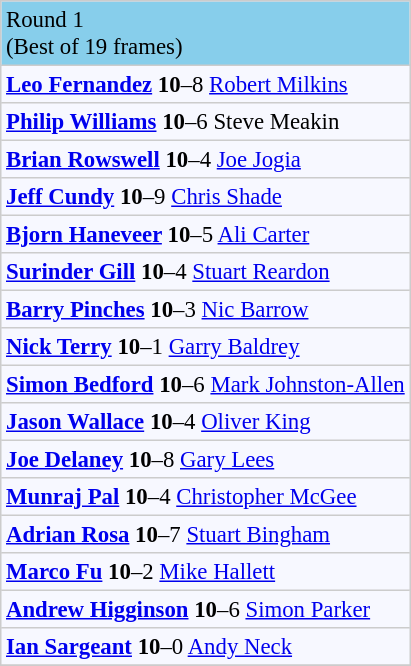<table cellpadding="3" cellspacing="0" border="1" style="background:#f7f8ff; font-size:95%; border:#ccc solid 1px; border-collapse:collapse;">
<tr>
<td style="background:skyblue">Round 1<br>(Best of 19 frames)</td>
</tr>
<tr>
<td><strong> <a href='#'>Leo Fernandez</a> 10</strong>–8  <a href='#'>Robert Milkins</a></td>
</tr>
<tr>
<td><strong> <a href='#'>Philip Williams</a> 10</strong>–6  Steve Meakin</td>
</tr>
<tr>
<td><strong> <a href='#'>Brian Rowswell</a> 10</strong>–4  <a href='#'>Joe Jogia</a></td>
</tr>
<tr>
<td><strong> <a href='#'>Jeff Cundy</a> 10</strong>–9  <a href='#'>Chris Shade</a></td>
</tr>
<tr>
<td><strong> <a href='#'>Bjorn Haneveer</a> 10</strong>–5  <a href='#'>Ali Carter</a></td>
</tr>
<tr>
<td><strong> <a href='#'>Surinder Gill</a> 10</strong>–4  <a href='#'>Stuart Reardon</a></td>
</tr>
<tr>
<td><strong> <a href='#'>Barry Pinches</a> 10</strong>–3  <a href='#'>Nic Barrow</a></td>
</tr>
<tr>
<td><strong> <a href='#'>Nick Terry</a> 10</strong>–1  <a href='#'>Garry Baldrey</a></td>
</tr>
<tr>
<td><strong> <a href='#'>Simon Bedford</a> 10</strong>–6  <a href='#'>Mark Johnston-Allen</a></td>
</tr>
<tr>
<td><strong> <a href='#'>Jason Wallace</a> 10</strong>–4  <a href='#'>Oliver King</a></td>
</tr>
<tr>
<td><strong> <a href='#'>Joe Delaney</a> 10</strong>–8  <a href='#'>Gary Lees</a></td>
</tr>
<tr>
<td><strong> <a href='#'>Munraj Pal</a> 10</strong>–4  <a href='#'>Christopher McGee</a></td>
</tr>
<tr>
<td><strong> <a href='#'>Adrian Rosa</a> 10</strong>–7  <a href='#'>Stuart Bingham</a></td>
</tr>
<tr>
<td><strong> <a href='#'>Marco Fu</a> 10</strong>–2  <a href='#'>Mike Hallett</a></td>
</tr>
<tr>
<td><strong> <a href='#'>Andrew Higginson</a>  10</strong>–6  <a href='#'>Simon Parker</a></td>
</tr>
<tr>
<td><strong> <a href='#'>Ian Sargeant</a> 10</strong>–0  <a href='#'>Andy Neck</a></td>
</tr>
<tr>
</tr>
</table>
